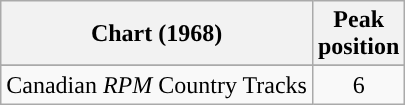<table class="wikitable sortable">
<tr>
<th align="left">Chart (1968)</th>
<th align="center">Peak<br>position</th>
</tr>
<tr>
</tr>
<tr>
<td align="left">Canadian <em>RPM</em> Country Tracks</td>
<td align="center">6</td>
</tr>
</table>
